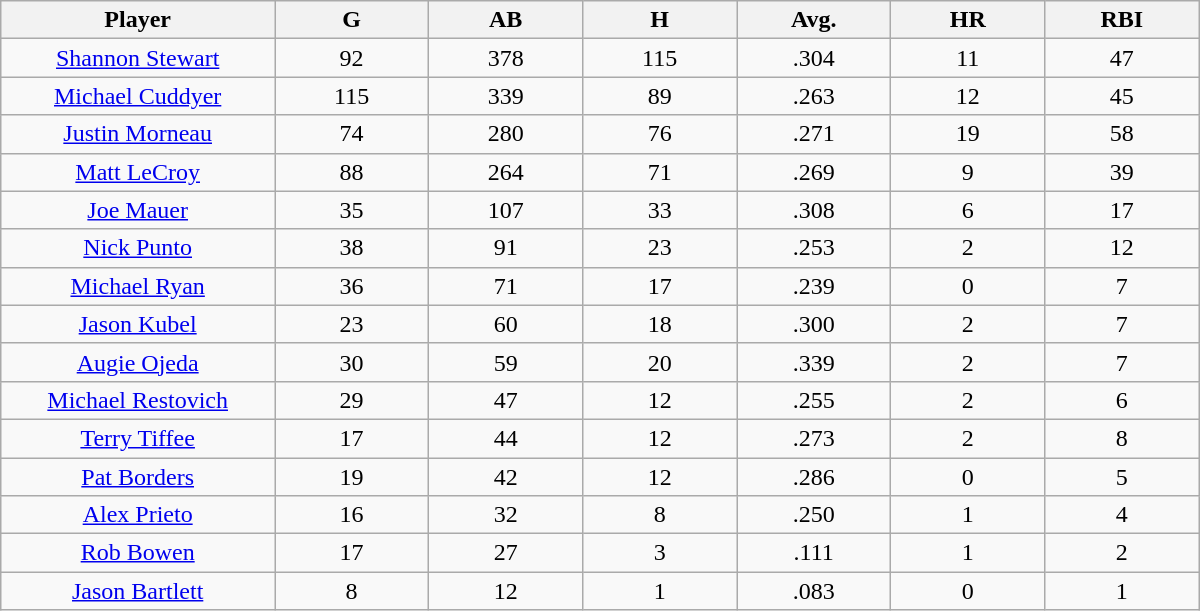<table class="wikitable sortable">
<tr>
<th bgcolor="#DDDDFF" width="16%">Player</th>
<th bgcolor="#DDDDFF" width="9%">G</th>
<th bgcolor="#DDDDFF" width="9%">AB</th>
<th bgcolor="#DDDDFF" width="9%">H</th>
<th bgcolor="#DDDDFF" width="9%">Avg.</th>
<th bgcolor="#DDDDFF" width="9%">HR</th>
<th bgcolor="#DDDDFF" width="9%">RBI</th>
</tr>
<tr align="center">
<td><a href='#'>Shannon Stewart</a></td>
<td>92</td>
<td>378</td>
<td>115</td>
<td>.304</td>
<td>11</td>
<td>47</td>
</tr>
<tr align="center">
<td><a href='#'>Michael Cuddyer</a></td>
<td>115</td>
<td>339</td>
<td>89</td>
<td>.263</td>
<td>12</td>
<td>45</td>
</tr>
<tr align="center">
<td><a href='#'>Justin Morneau</a></td>
<td>74</td>
<td>280</td>
<td>76</td>
<td>.271</td>
<td>19</td>
<td>58</td>
</tr>
<tr align="center">
<td><a href='#'>Matt LeCroy</a></td>
<td>88</td>
<td>264</td>
<td>71</td>
<td>.269</td>
<td>9</td>
<td>39</td>
</tr>
<tr align="center">
<td><a href='#'>Joe Mauer</a></td>
<td>35</td>
<td>107</td>
<td>33</td>
<td>.308</td>
<td>6</td>
<td>17</td>
</tr>
<tr align="center">
<td><a href='#'>Nick Punto</a></td>
<td>38</td>
<td>91</td>
<td>23</td>
<td>.253</td>
<td>2</td>
<td>12</td>
</tr>
<tr align="center">
<td><a href='#'>Michael Ryan</a></td>
<td>36</td>
<td>71</td>
<td>17</td>
<td>.239</td>
<td>0</td>
<td>7</td>
</tr>
<tr align="center">
<td><a href='#'>Jason Kubel</a></td>
<td>23</td>
<td>60</td>
<td>18</td>
<td>.300</td>
<td>2</td>
<td>7</td>
</tr>
<tr align="center">
<td><a href='#'>Augie Ojeda</a></td>
<td>30</td>
<td>59</td>
<td>20</td>
<td>.339</td>
<td>2</td>
<td>7</td>
</tr>
<tr align="center">
<td><a href='#'>Michael Restovich</a></td>
<td>29</td>
<td>47</td>
<td>12</td>
<td>.255</td>
<td>2</td>
<td>6</td>
</tr>
<tr align="center">
<td><a href='#'>Terry Tiffee</a></td>
<td>17</td>
<td>44</td>
<td>12</td>
<td>.273</td>
<td>2</td>
<td>8</td>
</tr>
<tr align="center">
<td><a href='#'>Pat Borders</a></td>
<td>19</td>
<td>42</td>
<td>12</td>
<td>.286</td>
<td>0</td>
<td>5</td>
</tr>
<tr align="center">
<td><a href='#'>Alex Prieto</a></td>
<td>16</td>
<td>32</td>
<td>8</td>
<td>.250</td>
<td>1</td>
<td>4</td>
</tr>
<tr align="center">
<td><a href='#'>Rob Bowen</a></td>
<td>17</td>
<td>27</td>
<td>3</td>
<td>.111</td>
<td>1</td>
<td>2</td>
</tr>
<tr align="center">
<td><a href='#'>Jason Bartlett</a></td>
<td>8</td>
<td>12</td>
<td>1</td>
<td>.083</td>
<td>0</td>
<td>1</td>
</tr>
</table>
